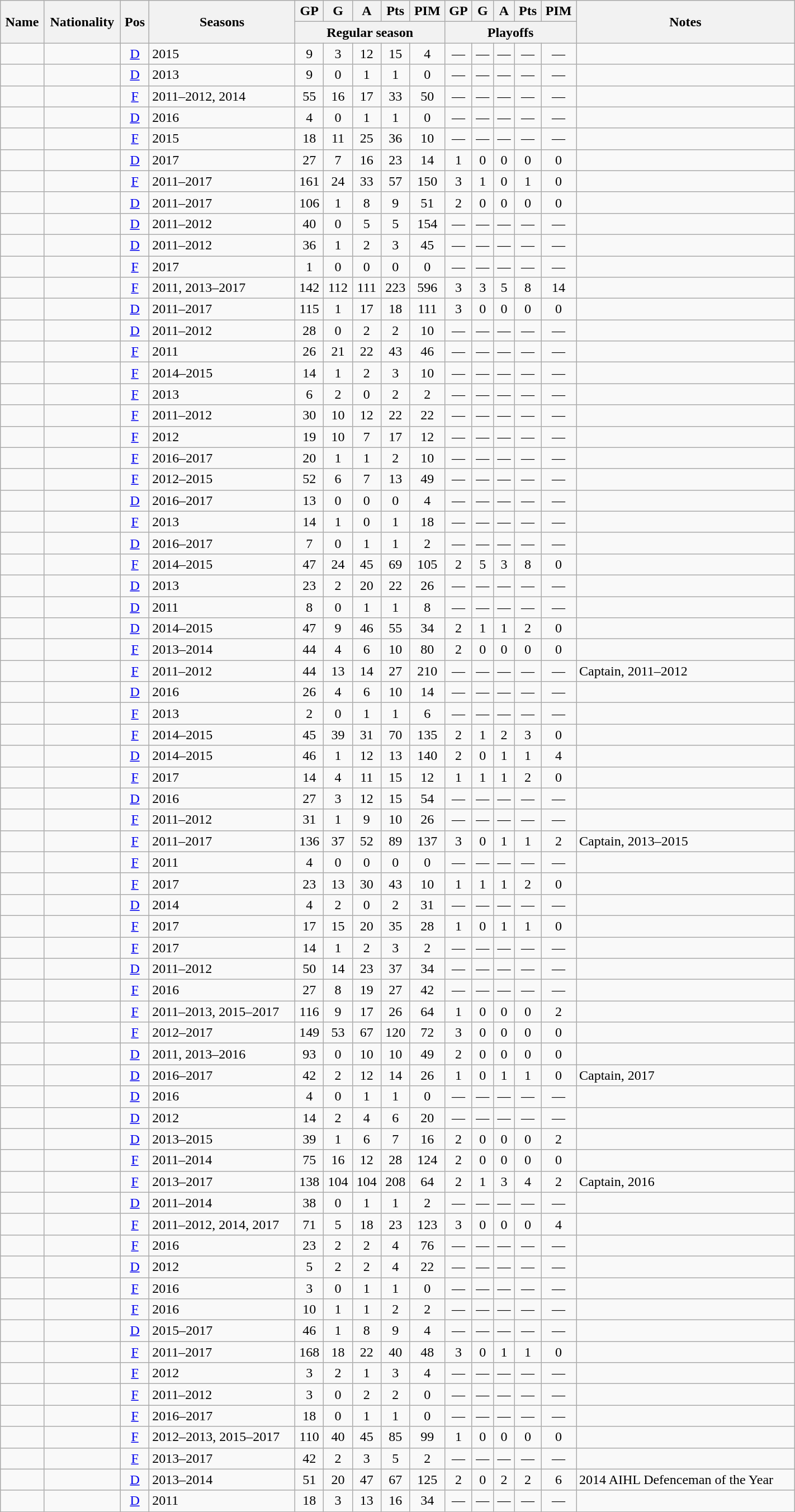<table class="wikitable sortable" style="text-align:center; width:75%">
<tr>
<th rowspan="2">Name</th>
<th rowspan="2">Nationality</th>
<th rowspan="2">Pos</th>
<th rowspan="2">Seasons</th>
<th>GP</th>
<th>G</th>
<th>A</th>
<th>Pts</th>
<th>PIM</th>
<th>GP</th>
<th>G</th>
<th>A</th>
<th>Pts</th>
<th>PIM</th>
<th rowspan="2" class="unsortable">Notes</th>
</tr>
<tr class="unsortable">
<th colspan="5">Regular season</th>
<th colspan="5">Playoffs</th>
</tr>
<tr>
<td align="left"></td>
<td align="left"></td>
<td><a href='#'>D</a></td>
<td align="left">2015</td>
<td>9</td>
<td>3</td>
<td>12</td>
<td>15</td>
<td>4</td>
<td>—</td>
<td>—</td>
<td>—</td>
<td>—</td>
<td>—</td>
<td></td>
</tr>
<tr>
<td align="left"></td>
<td align="left"></td>
<td><a href='#'>D</a></td>
<td align="left">2013</td>
<td>9</td>
<td>0</td>
<td>1</td>
<td>1</td>
<td>0</td>
<td>—</td>
<td>—</td>
<td>—</td>
<td>—</td>
<td>—</td>
<td></td>
</tr>
<tr>
<td align="left"></td>
<td align="left"></td>
<td><a href='#'>F</a></td>
<td align="left">2011–2012, 2014</td>
<td>55</td>
<td>16</td>
<td>17</td>
<td>33</td>
<td>50</td>
<td>—</td>
<td>—</td>
<td>—</td>
<td>—</td>
<td>—</td>
<td></td>
</tr>
<tr>
<td align="left"></td>
<td align="left"></td>
<td><a href='#'>D</a></td>
<td align="left">2016</td>
<td>4</td>
<td>0</td>
<td>1</td>
<td>1</td>
<td>0</td>
<td>—</td>
<td>—</td>
<td>—</td>
<td>—</td>
<td>—</td>
<td></td>
</tr>
<tr>
<td align="left"></td>
<td align="left"></td>
<td><a href='#'>F</a></td>
<td align="left">2015</td>
<td>18</td>
<td>11</td>
<td>25</td>
<td>36</td>
<td>10</td>
<td>—</td>
<td>—</td>
<td>—</td>
<td>—</td>
<td>—</td>
<td></td>
</tr>
<tr>
<td align="left"></td>
<td align="left"></td>
<td><a href='#'>D</a></td>
<td align="left">2017</td>
<td>27</td>
<td>7</td>
<td>16</td>
<td>23</td>
<td>14</td>
<td>1</td>
<td>0</td>
<td>0</td>
<td>0</td>
<td>0</td>
<td></td>
</tr>
<tr>
<td align="left"></td>
<td align="left"></td>
<td><a href='#'>F</a></td>
<td align="left">2011–2017</td>
<td>161</td>
<td>24</td>
<td>33</td>
<td>57</td>
<td>150</td>
<td>3</td>
<td>1</td>
<td>0</td>
<td>1</td>
<td>0</td>
<td></td>
</tr>
<tr>
<td align="left"></td>
<td align="left"></td>
<td><a href='#'>D</a></td>
<td align="left">2011–2017</td>
<td>106</td>
<td>1</td>
<td>8</td>
<td>9</td>
<td>51</td>
<td>2</td>
<td>0</td>
<td>0</td>
<td>0</td>
<td>0</td>
<td></td>
</tr>
<tr>
<td align="left"></td>
<td align="left"></td>
<td><a href='#'>D</a></td>
<td align="left">2011–2012</td>
<td>40</td>
<td>0</td>
<td>5</td>
<td>5</td>
<td>154</td>
<td>—</td>
<td>—</td>
<td>—</td>
<td>—</td>
<td>—</td>
<td></td>
</tr>
<tr>
<td align="left"></td>
<td align="left"></td>
<td><a href='#'>D</a></td>
<td align="left">2011–2012</td>
<td>36</td>
<td>1</td>
<td>2</td>
<td>3</td>
<td>45</td>
<td>—</td>
<td>—</td>
<td>—</td>
<td>—</td>
<td>—</td>
<td></td>
</tr>
<tr>
<td align="left"></td>
<td align="left"></td>
<td><a href='#'>F</a></td>
<td align="left">2017</td>
<td>1</td>
<td>0</td>
<td>0</td>
<td>0</td>
<td>0</td>
<td>—</td>
<td>—</td>
<td>—</td>
<td>—</td>
<td>—</td>
<td></td>
</tr>
<tr>
<td align="left"></td>
<td align="left"></td>
<td><a href='#'>F</a></td>
<td align="left">2011, 2013–2017</td>
<td>142</td>
<td>112</td>
<td>111</td>
<td>223</td>
<td>596</td>
<td>3</td>
<td>3</td>
<td>5</td>
<td>8</td>
<td>14</td>
<td></td>
</tr>
<tr>
<td align="left"></td>
<td align="left"></td>
<td><a href='#'>D</a></td>
<td align="left">2011–2017</td>
<td>115</td>
<td>1</td>
<td>17</td>
<td>18</td>
<td>111</td>
<td>3</td>
<td>0</td>
<td>0</td>
<td>0</td>
<td>0</td>
<td></td>
</tr>
<tr>
<td align="left"></td>
<td align="left"></td>
<td><a href='#'>D</a></td>
<td align="left">2011–2012</td>
<td>28</td>
<td>0</td>
<td>2</td>
<td>2</td>
<td>10</td>
<td>—</td>
<td>—</td>
<td>—</td>
<td>—</td>
<td>—</td>
<td></td>
</tr>
<tr>
<td align="left"></td>
<td align="left"></td>
<td><a href='#'>F</a></td>
<td align="left">2011</td>
<td>26</td>
<td>21</td>
<td>22</td>
<td>43</td>
<td>46</td>
<td>—</td>
<td>—</td>
<td>—</td>
<td>—</td>
<td>—</td>
<td></td>
</tr>
<tr>
<td align="left"></td>
<td align="left"></td>
<td><a href='#'>F</a></td>
<td align="left">2014–2015</td>
<td>14</td>
<td>1</td>
<td>2</td>
<td>3</td>
<td>10</td>
<td>—</td>
<td>—</td>
<td>—</td>
<td>—</td>
<td>—</td>
<td></td>
</tr>
<tr>
<td align="left"></td>
<td align="left"></td>
<td><a href='#'>F</a></td>
<td align="left">2013</td>
<td>6</td>
<td>2</td>
<td>0</td>
<td>2</td>
<td>2</td>
<td>—</td>
<td>—</td>
<td>—</td>
<td>—</td>
<td>—</td>
<td></td>
</tr>
<tr>
<td align="left"></td>
<td align="left"></td>
<td><a href='#'>F</a></td>
<td align="left">2011–2012</td>
<td>30</td>
<td>10</td>
<td>12</td>
<td>22</td>
<td>22</td>
<td>—</td>
<td>—</td>
<td>—</td>
<td>—</td>
<td>—</td>
<td></td>
</tr>
<tr>
<td align="left"></td>
<td align="left"></td>
<td><a href='#'>F</a></td>
<td align="left">2012</td>
<td>19</td>
<td>10</td>
<td>7</td>
<td>17</td>
<td>12</td>
<td>—</td>
<td>—</td>
<td>—</td>
<td>—</td>
<td>—</td>
<td></td>
</tr>
<tr>
<td align="left"></td>
<td align="left"></td>
<td><a href='#'>F</a></td>
<td align="left">2016–2017</td>
<td>20</td>
<td>1</td>
<td>1</td>
<td>2</td>
<td>10</td>
<td>—</td>
<td>—</td>
<td>—</td>
<td>—</td>
<td>—</td>
<td></td>
</tr>
<tr>
<td align="left"></td>
<td align="left"></td>
<td><a href='#'>F</a></td>
<td align="left">2012–2015</td>
<td>52</td>
<td>6</td>
<td>7</td>
<td>13</td>
<td>49</td>
<td>—</td>
<td>—</td>
<td>—</td>
<td>—</td>
<td>—</td>
<td></td>
</tr>
<tr>
<td align="left"></td>
<td align="left"></td>
<td><a href='#'>D</a></td>
<td align="left">2016–2017</td>
<td>13</td>
<td>0</td>
<td>0</td>
<td>0</td>
<td>4</td>
<td>—</td>
<td>—</td>
<td>—</td>
<td>—</td>
<td>—</td>
<td></td>
</tr>
<tr>
<td align="left"></td>
<td align="left"></td>
<td><a href='#'>F</a></td>
<td align="left">2013</td>
<td>14</td>
<td>1</td>
<td>0</td>
<td>1</td>
<td>18</td>
<td>—</td>
<td>—</td>
<td>—</td>
<td>—</td>
<td>—</td>
<td></td>
</tr>
<tr>
<td align="left"></td>
<td align="left"></td>
<td><a href='#'>D</a></td>
<td align="left">2016–2017</td>
<td>7</td>
<td>0</td>
<td>1</td>
<td>1</td>
<td>2</td>
<td>—</td>
<td>—</td>
<td>—</td>
<td>—</td>
<td>—</td>
<td></td>
</tr>
<tr>
<td align="left"></td>
<td align="left"></td>
<td><a href='#'>F</a></td>
<td align="left">2014–2015</td>
<td>47</td>
<td>24</td>
<td>45</td>
<td>69</td>
<td>105</td>
<td>2</td>
<td>5</td>
<td>3</td>
<td>8</td>
<td>0</td>
<td></td>
</tr>
<tr>
<td align="left"></td>
<td align="left"></td>
<td><a href='#'>D</a></td>
<td align="left">2013</td>
<td>23</td>
<td>2</td>
<td>20</td>
<td>22</td>
<td>26</td>
<td>—</td>
<td>—</td>
<td>—</td>
<td>—</td>
<td>—</td>
<td></td>
</tr>
<tr>
<td align="left"></td>
<td align="left"></td>
<td><a href='#'>D</a></td>
<td align="left">2011</td>
<td>8</td>
<td>0</td>
<td>1</td>
<td>1</td>
<td>8</td>
<td>—</td>
<td>—</td>
<td>—</td>
<td>—</td>
<td>—</td>
<td></td>
</tr>
<tr>
<td align="left"></td>
<td align="left"></td>
<td><a href='#'>D</a></td>
<td align="left">2014–2015</td>
<td>47</td>
<td>9</td>
<td>46</td>
<td>55</td>
<td>34</td>
<td>2</td>
<td>1</td>
<td>1</td>
<td>2</td>
<td>0</td>
<td></td>
</tr>
<tr>
<td align="left"></td>
<td align="left"></td>
<td><a href='#'>F</a></td>
<td align="left">2013–2014</td>
<td>44</td>
<td>4</td>
<td>6</td>
<td>10</td>
<td>80</td>
<td>2</td>
<td>0</td>
<td>0</td>
<td>0</td>
<td>0</td>
<td></td>
</tr>
<tr>
<td align="left"></td>
<td align="left"></td>
<td><a href='#'>F</a></td>
<td align="left">2011–2012</td>
<td>44</td>
<td>13</td>
<td>14</td>
<td>27</td>
<td>210</td>
<td>—</td>
<td>—</td>
<td>—</td>
<td>—</td>
<td>—</td>
<td align="left">Captain, 2011–2012</td>
</tr>
<tr>
<td align="left"></td>
<td align="left"></td>
<td><a href='#'>D</a></td>
<td align="left">2016</td>
<td>26</td>
<td>4</td>
<td>6</td>
<td>10</td>
<td>14</td>
<td>—</td>
<td>—</td>
<td>—</td>
<td>—</td>
<td>—</td>
<td></td>
</tr>
<tr>
<td align="left"></td>
<td align="left"></td>
<td><a href='#'>F</a></td>
<td align="left">2013</td>
<td>2</td>
<td>0</td>
<td>1</td>
<td>1</td>
<td>6</td>
<td>—</td>
<td>—</td>
<td>—</td>
<td>—</td>
<td>—</td>
<td></td>
</tr>
<tr>
<td align="left"></td>
<td align="left"></td>
<td><a href='#'>F</a></td>
<td align="left">2014–2015</td>
<td>45</td>
<td>39</td>
<td>31</td>
<td>70</td>
<td>135</td>
<td>2</td>
<td>1</td>
<td>2</td>
<td>3</td>
<td>0</td>
<td></td>
</tr>
<tr>
<td align="left"></td>
<td align="left"></td>
<td><a href='#'>D</a></td>
<td align="left">2014–2015</td>
<td>46</td>
<td>1</td>
<td>12</td>
<td>13</td>
<td>140</td>
<td>2</td>
<td>0</td>
<td>1</td>
<td>1</td>
<td>4</td>
<td></td>
</tr>
<tr>
<td align="left"></td>
<td align="left"></td>
<td><a href='#'>F</a></td>
<td align="left">2017</td>
<td>14</td>
<td>4</td>
<td>11</td>
<td>15</td>
<td>12</td>
<td>1</td>
<td>1</td>
<td>1</td>
<td>2</td>
<td>0</td>
<td></td>
</tr>
<tr>
<td align="left"></td>
<td align="left"></td>
<td><a href='#'>D</a></td>
<td align="left">2016</td>
<td>27</td>
<td>3</td>
<td>12</td>
<td>15</td>
<td>54</td>
<td>—</td>
<td>—</td>
<td>—</td>
<td>—</td>
<td>—</td>
<td></td>
</tr>
<tr>
<td align="left"></td>
<td align="left"></td>
<td><a href='#'>F</a></td>
<td align="left">2011–2012</td>
<td>31</td>
<td>1</td>
<td>9</td>
<td>10</td>
<td>26</td>
<td>—</td>
<td>—</td>
<td>—</td>
<td>—</td>
<td>—</td>
<td></td>
</tr>
<tr>
<td align="left"></td>
<td align="left"></td>
<td><a href='#'>F</a></td>
<td align="left">2011–2017</td>
<td>136</td>
<td>37</td>
<td>52</td>
<td>89</td>
<td>137</td>
<td>3</td>
<td>0</td>
<td>1</td>
<td>1</td>
<td>2</td>
<td align="left">Captain, 2013–2015</td>
</tr>
<tr>
<td align="left"></td>
<td align="left"></td>
<td><a href='#'>F</a></td>
<td align="left">2011</td>
<td>4</td>
<td>0</td>
<td>0</td>
<td>0</td>
<td>0</td>
<td>—</td>
<td>—</td>
<td>—</td>
<td>—</td>
<td>—</td>
<td></td>
</tr>
<tr>
<td align="left"></td>
<td align="left"></td>
<td><a href='#'>F</a></td>
<td align="left">2017</td>
<td>23</td>
<td>13</td>
<td>30</td>
<td>43</td>
<td>10</td>
<td>1</td>
<td>1</td>
<td>1</td>
<td>2</td>
<td>0</td>
<td></td>
</tr>
<tr>
<td align="left"></td>
<td align="left"></td>
<td><a href='#'>D</a></td>
<td align="left">2014</td>
<td>4</td>
<td>2</td>
<td>0</td>
<td>2</td>
<td>31</td>
<td>—</td>
<td>—</td>
<td>—</td>
<td>—</td>
<td>—</td>
<td></td>
</tr>
<tr>
<td align="left"></td>
<td align="left"></td>
<td><a href='#'>F</a></td>
<td align="left">2017</td>
<td>17</td>
<td>15</td>
<td>20</td>
<td>35</td>
<td>28</td>
<td>1</td>
<td>0</td>
<td>1</td>
<td>1</td>
<td>0</td>
<td></td>
</tr>
<tr>
<td align="left"></td>
<td align="left"></td>
<td><a href='#'>F</a></td>
<td align="left">2017</td>
<td>14</td>
<td>1</td>
<td>2</td>
<td>3</td>
<td>2</td>
<td>—</td>
<td>—</td>
<td>—</td>
<td>—</td>
<td>—</td>
<td></td>
</tr>
<tr>
<td align="left"></td>
<td align="left"></td>
<td><a href='#'>D</a></td>
<td align="left">2011–2012</td>
<td>50</td>
<td>14</td>
<td>23</td>
<td>37</td>
<td>34</td>
<td>—</td>
<td>—</td>
<td>—</td>
<td>—</td>
<td>—</td>
<td></td>
</tr>
<tr>
<td align="left"></td>
<td align="left"></td>
<td><a href='#'>F</a></td>
<td align="left">2016</td>
<td>27</td>
<td>8</td>
<td>19</td>
<td>27</td>
<td>42</td>
<td>—</td>
<td>—</td>
<td>—</td>
<td>—</td>
<td>—</td>
<td></td>
</tr>
<tr>
<td align="left"></td>
<td align="left"></td>
<td><a href='#'>F</a></td>
<td align="left">2011–2013, 2015–2017</td>
<td>116</td>
<td>9</td>
<td>17</td>
<td>26</td>
<td>64</td>
<td>1</td>
<td>0</td>
<td>0</td>
<td>0</td>
<td>2</td>
<td></td>
</tr>
<tr>
<td align="left"></td>
<td align="left"></td>
<td><a href='#'>F</a></td>
<td align="left">2012–2017</td>
<td>149</td>
<td>53</td>
<td>67</td>
<td>120</td>
<td>72</td>
<td>3</td>
<td>0</td>
<td>0</td>
<td>0</td>
<td>0</td>
<td></td>
</tr>
<tr>
<td align="left"></td>
<td align="left"></td>
<td><a href='#'>D</a></td>
<td align="left">2011, 2013–2016</td>
<td>93</td>
<td>0</td>
<td>10</td>
<td>10</td>
<td>49</td>
<td>2</td>
<td>0</td>
<td>0</td>
<td>0</td>
<td>0</td>
<td></td>
</tr>
<tr>
<td align="left"></td>
<td align="left"></td>
<td><a href='#'>D</a></td>
<td align="left">2016–2017</td>
<td>42</td>
<td>2</td>
<td>12</td>
<td>14</td>
<td>26</td>
<td>1</td>
<td>0</td>
<td>1</td>
<td>1</td>
<td>0</td>
<td align="left">Captain, 2017</td>
</tr>
<tr>
<td align="left"></td>
<td align="left"></td>
<td><a href='#'>D</a></td>
<td align="left">2016</td>
<td>4</td>
<td>0</td>
<td>1</td>
<td>1</td>
<td>0</td>
<td>—</td>
<td>—</td>
<td>—</td>
<td>—</td>
<td>—</td>
<td></td>
</tr>
<tr>
<td align="left"></td>
<td align="left"></td>
<td><a href='#'>D</a></td>
<td align="left">2012</td>
<td>14</td>
<td>2</td>
<td>4</td>
<td>6</td>
<td>20</td>
<td>—</td>
<td>—</td>
<td>—</td>
<td>—</td>
<td>—</td>
<td></td>
</tr>
<tr>
<td align="left"></td>
<td align="left"></td>
<td><a href='#'>D</a></td>
<td align="left">2013–2015</td>
<td>39</td>
<td>1</td>
<td>6</td>
<td>7</td>
<td>16</td>
<td>2</td>
<td>0</td>
<td>0</td>
<td>0</td>
<td>2</td>
<td></td>
</tr>
<tr>
<td align="left"></td>
<td align="left"></td>
<td><a href='#'>F</a></td>
<td align="left">2011–2014</td>
<td>75</td>
<td>16</td>
<td>12</td>
<td>28</td>
<td>124</td>
<td>2</td>
<td>0</td>
<td>0</td>
<td>0</td>
<td>0</td>
<td></td>
</tr>
<tr>
<td align="left"></td>
<td align="left"></td>
<td><a href='#'>F</a></td>
<td align="left">2013–2017</td>
<td>138</td>
<td>104</td>
<td>104</td>
<td>208</td>
<td>64</td>
<td>2</td>
<td>1</td>
<td>3</td>
<td>4</td>
<td>2</td>
<td align="left">Captain, 2016</td>
</tr>
<tr>
<td align="left"></td>
<td align="left"></td>
<td><a href='#'>D</a></td>
<td align="left">2011–2014</td>
<td>38</td>
<td>0</td>
<td>1</td>
<td>1</td>
<td>2</td>
<td>—</td>
<td>—</td>
<td>—</td>
<td>—</td>
<td>—</td>
<td></td>
</tr>
<tr>
<td align="left"></td>
<td align="left"></td>
<td><a href='#'>F</a></td>
<td align="left">2011–2012, 2014, 2017</td>
<td>71</td>
<td>5</td>
<td>18</td>
<td>23</td>
<td>123</td>
<td>3</td>
<td>0</td>
<td>0</td>
<td>0</td>
<td>4</td>
<td></td>
</tr>
<tr>
<td align="left"></td>
<td align="left"></td>
<td><a href='#'>F</a></td>
<td align="left">2016</td>
<td>23</td>
<td>2</td>
<td>2</td>
<td>4</td>
<td>76</td>
<td>—</td>
<td>—</td>
<td>—</td>
<td>—</td>
<td>—</td>
<td></td>
</tr>
<tr>
<td align="left"></td>
<td align="left"></td>
<td><a href='#'>D</a></td>
<td align="left">2012</td>
<td>5</td>
<td>2</td>
<td>2</td>
<td>4</td>
<td>22</td>
<td>—</td>
<td>—</td>
<td>—</td>
<td>—</td>
<td>—</td>
<td></td>
</tr>
<tr>
<td align="left"></td>
<td align="left"></td>
<td><a href='#'>F</a></td>
<td align="left">2016</td>
<td>3</td>
<td>0</td>
<td>1</td>
<td>1</td>
<td>0</td>
<td>—</td>
<td>—</td>
<td>—</td>
<td>—</td>
<td>—</td>
<td></td>
</tr>
<tr>
<td align="left"></td>
<td align="left"></td>
<td><a href='#'>F</a></td>
<td align="left">2016</td>
<td>10</td>
<td>1</td>
<td>1</td>
<td>2</td>
<td>2</td>
<td>—</td>
<td>—</td>
<td>—</td>
<td>—</td>
<td>—</td>
<td></td>
</tr>
<tr>
<td align="left"></td>
<td align="left"></td>
<td><a href='#'>D</a></td>
<td align="left">2015–2017</td>
<td>46</td>
<td>1</td>
<td>8</td>
<td>9</td>
<td>4</td>
<td>—</td>
<td>—</td>
<td>—</td>
<td>—</td>
<td>—</td>
<td></td>
</tr>
<tr>
<td align="left"></td>
<td align="left"></td>
<td><a href='#'>F</a></td>
<td align="left">2011–2017</td>
<td>168</td>
<td>18</td>
<td>22</td>
<td>40</td>
<td>48</td>
<td>3</td>
<td>0</td>
<td>1</td>
<td>1</td>
<td>0</td>
<td></td>
</tr>
<tr>
<td align="left"></td>
<td align="left"></td>
<td><a href='#'>F</a></td>
<td align="left">2012</td>
<td>3</td>
<td>2</td>
<td>1</td>
<td>3</td>
<td>4</td>
<td>—</td>
<td>—</td>
<td>—</td>
<td>—</td>
<td>—</td>
<td></td>
</tr>
<tr>
<td align="left"></td>
<td align="left"></td>
<td><a href='#'>F</a></td>
<td align="left">2011–2012</td>
<td>3</td>
<td>0</td>
<td>2</td>
<td>2</td>
<td>0</td>
<td>—</td>
<td>—</td>
<td>—</td>
<td>—</td>
<td>—</td>
<td></td>
</tr>
<tr>
<td align="left"></td>
<td align="left"></td>
<td><a href='#'>F</a></td>
<td align="left">2016–2017</td>
<td>18</td>
<td>0</td>
<td>1</td>
<td>1</td>
<td>0</td>
<td>—</td>
<td>—</td>
<td>—</td>
<td>—</td>
<td>—</td>
<td></td>
</tr>
<tr>
<td align="left"></td>
<td align="left"></td>
<td><a href='#'>F</a></td>
<td align="left">2012–2013, 2015–2017</td>
<td>110</td>
<td>40</td>
<td>45</td>
<td>85</td>
<td>99</td>
<td>1</td>
<td>0</td>
<td>0</td>
<td>0</td>
<td>0</td>
<td></td>
</tr>
<tr>
<td align="left"></td>
<td align="left"></td>
<td><a href='#'>F</a></td>
<td align="left">2013–2017</td>
<td>42</td>
<td>2</td>
<td>3</td>
<td>5</td>
<td>2</td>
<td>—</td>
<td>—</td>
<td>—</td>
<td>—</td>
<td>—</td>
<td></td>
</tr>
<tr>
<td align="left"></td>
<td align="left"></td>
<td><a href='#'>D</a></td>
<td align="left">2013–2014</td>
<td>51</td>
<td>20</td>
<td>47</td>
<td>67</td>
<td>125</td>
<td>2</td>
<td>0</td>
<td>2</td>
<td>2</td>
<td>6</td>
<td align="left">2014 AIHL Defenceman of the Year</td>
</tr>
<tr>
<td align="left"></td>
<td align="left"></td>
<td><a href='#'>D</a></td>
<td align="left">2011</td>
<td>18</td>
<td>3</td>
<td>13</td>
<td>16</td>
<td>34</td>
<td>—</td>
<td>—</td>
<td>—</td>
<td>—</td>
<td>—</td>
<td></td>
</tr>
</table>
